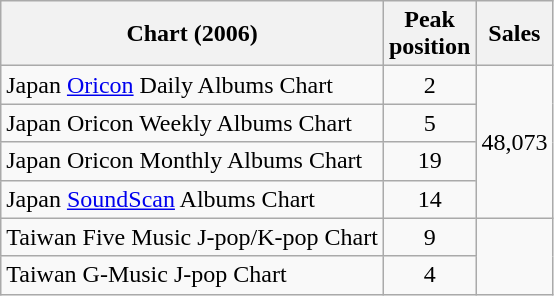<table class="wikitable sortable">
<tr>
<th>Chart (2006)</th>
<th>Peak<br>position</th>
<th>Sales</th>
</tr>
<tr>
<td>Japan <a href='#'>Oricon</a> Daily Albums Chart</td>
<td align="center">2</td>
<td rowspan="4" align="center">48,073</td>
</tr>
<tr>
<td>Japan Oricon Weekly Albums Chart</td>
<td align="center">5</td>
</tr>
<tr>
<td>Japan Oricon Monthly Albums Chart</td>
<td align="center">19</td>
</tr>
<tr>
<td>Japan <a href='#'>SoundScan</a> Albums Chart</td>
<td align="center">14</td>
</tr>
<tr>
<td>Taiwan Five Music J-pop/K-pop Chart</td>
<td align="center">9</td>
</tr>
<tr>
<td>Taiwan G-Music J-pop Chart</td>
<td align="center">4</td>
</tr>
</table>
